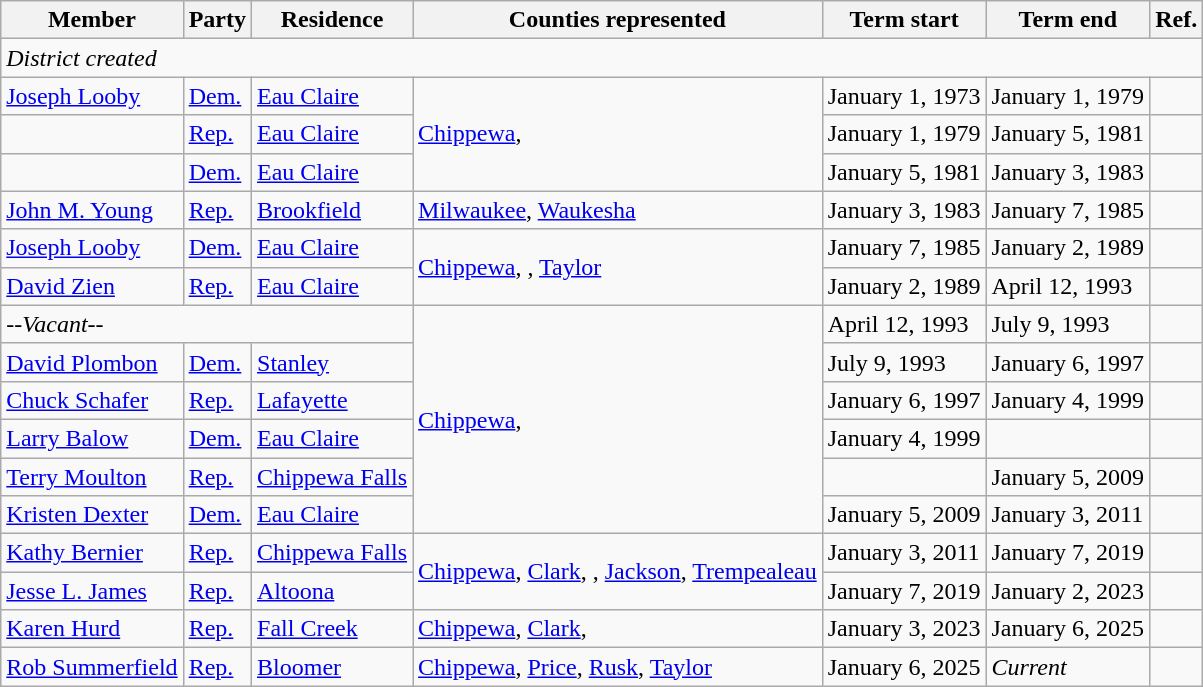<table class="wikitable">
<tr>
<th>Member</th>
<th>Party</th>
<th>Residence</th>
<th>Counties represented</th>
<th>Term start</th>
<th>Term end</th>
<th>Ref.</th>
</tr>
<tr>
<td colspan="7"><em>District created</em></td>
</tr>
<tr>
<td><a href='#'>Joseph Looby</a></td>
<td><a href='#'>Dem.</a></td>
<td><a href='#'>Eau Claire</a></td>
<td rowspan="3"><a href='#'>Chippewa</a>, </td>
<td>January 1, 1973</td>
<td>January 1, 1979</td>
<td></td>
</tr>
<tr>
<td></td>
<td><a href='#'>Rep.</a></td>
<td><a href='#'>Eau Claire</a></td>
<td>January 1, 1979</td>
<td>January 5, 1981</td>
<td></td>
</tr>
<tr>
<td></td>
<td><a href='#'>Dem.</a></td>
<td><a href='#'>Eau Claire</a></td>
<td>January 5, 1981</td>
<td>January 3, 1983</td>
<td></td>
</tr>
<tr>
<td><a href='#'>John M. Young</a></td>
<td><a href='#'>Rep.</a></td>
<td><a href='#'>Brookfield</a></td>
<td><a href='#'>Milwaukee</a>, <a href='#'>Waukesha</a></td>
<td>January 3, 1983</td>
<td>January 7, 1985</td>
<td></td>
</tr>
<tr>
<td><a href='#'>Joseph Looby</a></td>
<td><a href='#'>Dem.</a></td>
<td><a href='#'>Eau Claire</a></td>
<td rowspan="2"><a href='#'>Chippewa</a>, , <a href='#'>Taylor</a></td>
<td>January 7, 1985</td>
<td>January 2, 1989</td>
<td></td>
</tr>
<tr>
<td><a href='#'>David Zien</a></td>
<td><a href='#'>Rep.</a></td>
<td><a href='#'>Eau Claire</a></td>
<td>January 2, 1989</td>
<td>April 12, 1993</td>
<td></td>
</tr>
<tr>
<td colspan="3"><em>--Vacant--</em></td>
<td rowspan="6"><a href='#'>Chippewa</a>, </td>
<td>April 12, 1993</td>
<td>July 9, 1993</td>
<td></td>
</tr>
<tr>
<td><a href='#'>David Plombon</a></td>
<td><a href='#'>Dem.</a></td>
<td><a href='#'>Stanley</a></td>
<td>July 9, 1993</td>
<td>January 6, 1997</td>
<td></td>
</tr>
<tr>
<td><a href='#'>Chuck Schafer</a></td>
<td><a href='#'>Rep.</a></td>
<td><a href='#'>Lafayette</a></td>
<td>January 6, 1997</td>
<td>January 4, 1999</td>
<td></td>
</tr>
<tr>
<td><a href='#'>Larry Balow</a></td>
<td><a href='#'>Dem.</a></td>
<td><a href='#'>Eau Claire</a></td>
<td>January 4, 1999</td>
<td></td>
<td></td>
</tr>
<tr>
<td><a href='#'>Terry Moulton</a></td>
<td><a href='#'>Rep.</a></td>
<td><a href='#'>Chippewa Falls</a></td>
<td></td>
<td>January 5, 2009</td>
<td></td>
</tr>
<tr>
<td><a href='#'>Kristen Dexter</a></td>
<td><a href='#'>Dem.</a></td>
<td><a href='#'>Eau Claire</a></td>
<td>January 5, 2009</td>
<td>January 3, 2011</td>
<td></td>
</tr>
<tr>
<td><a href='#'>Kathy Bernier</a></td>
<td><a href='#'>Rep.</a></td>
<td><a href='#'>Chippewa Falls</a></td>
<td rowspan="2"><a href='#'>Chippewa</a>, <a href='#'>Clark</a>, , <a href='#'>Jackson</a>, <a href='#'>Trempealeau</a></td>
<td>January 3, 2011</td>
<td>January 7, 2019</td>
<td></td>
</tr>
<tr>
<td><a href='#'>Jesse L. James</a></td>
<td><a href='#'>Rep.</a></td>
<td><a href='#'>Altoona</a></td>
<td>January 7, 2019</td>
<td>January 2, 2023</td>
<td></td>
</tr>
<tr>
<td><a href='#'>Karen Hurd</a></td>
<td><a href='#'>Rep.</a></td>
<td><a href='#'>Fall Creek</a></td>
<td><a href='#'>Chippewa</a>, <a href='#'>Clark</a>, </td>
<td>January 3, 2023</td>
<td>January 6, 2025</td>
<td></td>
</tr>
<tr>
<td><a href='#'>Rob Summerfield</a></td>
<td><a href='#'>Rep.</a></td>
<td><a href='#'>Bloomer</a></td>
<td><a href='#'>Chippewa</a>, <a href='#'>Price</a>, <a href='#'>Rusk</a>, <a href='#'>Taylor</a></td>
<td>January 6, 2025</td>
<td><em>Current</em></td>
<td></td>
</tr>
</table>
